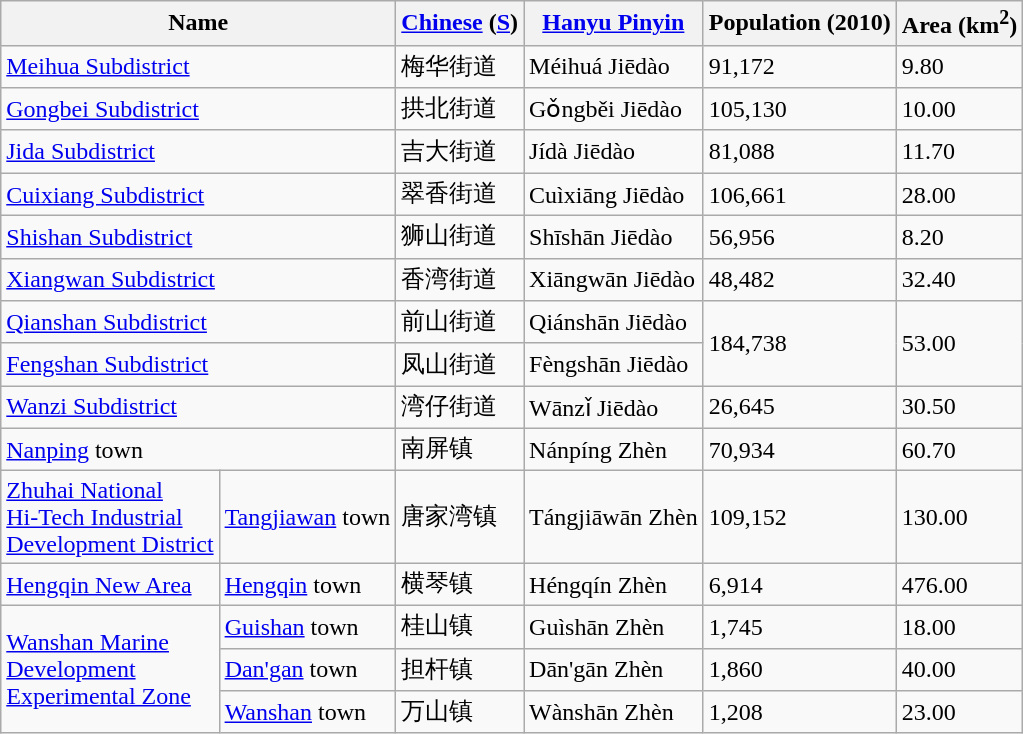<table class="wikitable">
<tr>
<th colspan="2">Name</th>
<th><a href='#'>Chinese</a> (<a href='#'>S</a>)</th>
<th><a href='#'>Hanyu Pinyin</a></th>
<th>Population (2010)</th>
<th>Area (km<sup>2</sup>)</th>
</tr>
<tr>
<td colspan="2"><a href='#'>Meihua Subdistrict</a></td>
<td>梅华街道</td>
<td>Méihuá Jiēdào</td>
<td>91,172</td>
<td>9.80</td>
</tr>
<tr>
<td colspan="2"><a href='#'>Gongbei Subdistrict</a></td>
<td>拱北街道</td>
<td>Gǒngběi Jiēdào</td>
<td>105,130</td>
<td>10.00</td>
</tr>
<tr>
<td colspan="2"><a href='#'>Jida Subdistrict</a></td>
<td>吉大街道</td>
<td>Jídà Jiēdào</td>
<td>81,088</td>
<td>11.70</td>
</tr>
<tr>
<td colspan="2"><a href='#'>Cuixiang Subdistrict</a></td>
<td>翠香街道</td>
<td>Cuìxiāng Jiēdào</td>
<td>106,661</td>
<td>28.00</td>
</tr>
<tr>
<td colspan="2"><a href='#'>Shishan Subdistrict</a></td>
<td>狮山街道</td>
<td>Shīshān Jiēdào</td>
<td>56,956</td>
<td>8.20</td>
</tr>
<tr>
<td colspan="2"><a href='#'>Xiangwan Subdistrict</a></td>
<td>香湾街道</td>
<td>Xiāngwān Jiēdào</td>
<td>48,482</td>
<td>32.40</td>
</tr>
<tr>
<td colspan="2"><a href='#'>Qianshan Subdistrict</a></td>
<td>前山街道</td>
<td>Qiánshān Jiēdào</td>
<td rowspan="2">184,738</td>
<td rowspan="2">53.00</td>
</tr>
<tr>
<td colspan="2"><a href='#'>Fengshan Subdistrict</a></td>
<td>凤山街道</td>
<td>Fèngshān Jiēdào</td>
</tr>
<tr>
<td colspan="2"><a href='#'>Wanzi Subdistrict</a></td>
<td>湾仔街道</td>
<td>Wānzǐ Jiēdào</td>
<td>26,645</td>
<td>30.50</td>
</tr>
<tr>
<td colspan="2"><a href='#'>Nanping</a> town</td>
<td>南屏镇</td>
<td>Nánpíng Zhèn</td>
<td>70,934</td>
<td>60.70</td>
</tr>
<tr>
<td><a href='#'>Zhuhai National<br>Hi-Tech Industrial<br>Development District</a></td>
<td><a href='#'>Tangjiawan</a> town</td>
<td>唐家湾镇</td>
<td>Tángjiāwān Zhèn</td>
<td>109,152</td>
<td>130.00</td>
</tr>
<tr>
<td><a href='#'>Hengqin New Area</a></td>
<td><a href='#'>Hengqin</a> town</td>
<td>横琴镇</td>
<td>Héngqín Zhèn</td>
<td>6,914</td>
<td>476.00</td>
</tr>
<tr>
<td rowspan="3"><a href='#'>Wanshan Marine<br>Development<br>Experimental Zone</a></td>
<td><a href='#'>Guishan</a> town</td>
<td>桂山镇</td>
<td>Guìshān Zhèn</td>
<td>1,745</td>
<td>18.00</td>
</tr>
<tr>
<td><a href='#'>Dan'gan</a> town</td>
<td>担杆镇</td>
<td>Dān'gān Zhèn</td>
<td>1,860</td>
<td>40.00</td>
</tr>
<tr>
<td><a href='#'>Wanshan</a> town</td>
<td>万山镇</td>
<td>Wànshān Zhèn</td>
<td>1,208</td>
<td>23.00</td>
</tr>
</table>
